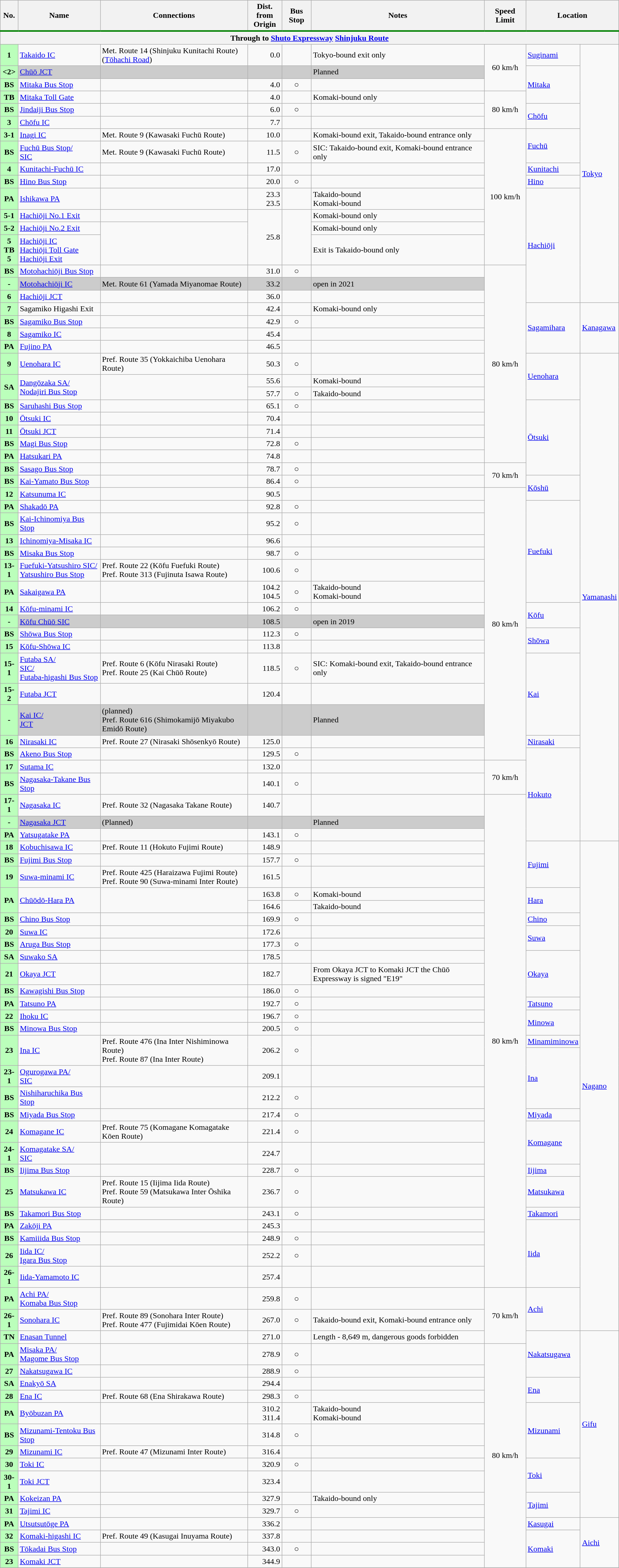<table class="wikitable">
<tr>
<th style="border-bottom:3px solid green;">No.</th>
<th style="border-bottom:3px solid green;">Name</th>
<th style="border-bottom:3px solid green;">Connections</th>
<th style="border-bottom:3px solid green;">Dist. from<br>Origin</th>
<th style="border-bottom:3px solid green;">Bus Stop</th>
<th style="border-bottom:3px solid green;">Notes</th>
<th style="border-bottom:3px solid green;">Speed Limit</th>
<th colspan="2" style="border-bottom:3px solid green;">Location</th>
</tr>
<tr>
<th colspan="9">Through to  <a href='#'>Shuto Expressway</a> <a href='#'>Shinjuku Route</a></th>
</tr>
<tr>
<th style="background-color:#BFB;">1</th>
<td><a href='#'>Takaido IC</a></td>
<td>Met. Route 14 (Shinjuku Kunitachi Route) (<a href='#'>Tōhachi Road</a>)</td>
<td style="text-align:right;">0.0</td>
<td style="text-align:center;"></td>
<td>Tokyo-bound exit only</td>
<td rowspan="4" style="text-align:center;">60 km/h</td>
<td><a href='#'>Suginami</a></td>
<td rowspan="19" style="width:1em;"><a href='#'>Tokyo</a></td>
</tr>
<tr>
<th style="background-color:#BFB;"><2></th>
<td style="background-color:#CCC;"><a href='#'>Chūō JCT</a></td>
<td style="background-color:#CCC;"></td>
<td style="text-align:right; background-color:#CCC;"></td>
<td style="text-align:center; background-color:#CCC;"></td>
<td style="background-color:#CCC;">Planned</td>
<td rowspan="4"><a href='#'>Mitaka</a></td>
</tr>
<tr>
<th style="background-color:#BFB;">BS</th>
<td><a href='#'>Mitaka Bus Stop</a></td>
<td style="text-align:center;"></td>
<td style="text-align:right;">4.0</td>
<td style="text-align:center;">○</td>
<td></td>
</tr>
<tr>
<th rowspan="2" style="background-color:#BFB;">TB</th>
<td rowspan="2"><a href='#'>Mitaka Toll Gate</a></td>
<td rowspan="2"></td>
<td rowspan="2" style="text-align:right;">4.0</td>
<td rowspan="2"></td>
<td rowspan="2">Komaki-bound only</td>
</tr>
<tr>
<td rowspan="4" style="text-align:center;">80 km/h</td>
</tr>
<tr>
<th style="background-color:#BFB;">BS</th>
<td><a href='#'>Jindaiji Bus Stop</a></td>
<td style="text-align:center;"></td>
<td style="text-align:right;">6.0</td>
<td style="text-align:center;">○</td>
<td></td>
<td rowspan="2"><a href='#'>Chōfu</a></td>
</tr>
<tr>
<th style="background-color:#BFB;">3</th>
<td><a href='#'>Chōfu IC</a></td>
<td></td>
<td style="text-align:right;">7.7</td>
<td style="text-align:center;"></td>
<td></td>
</tr>
<tr>
<th rowspan="2" style="background-color:#BFB;">3-1</th>
<td rowspan="2"><a href='#'>Inagi IC</a></td>
<td rowspan="2">Met. Route 9 (Kawasaki Fuchū Route)</td>
<td rowspan="2" style="text-align:right;">10.0</td>
<td rowspan="2" style="text-align:center;"></td>
<td rowspan="2">Komaki-bound exit, Takaido-bound entrance only</td>
<td rowspan="3"><a href='#'>Fuchū</a></td>
</tr>
<tr>
<td rowspan="8" style="text-align:center;">100 km/h</td>
</tr>
<tr>
<th style="background-color:#BFB;">BS</th>
<td><a href='#'>Fuchū Bus Stop/<br>SIC</a></td>
<td>Met. Route 9 (Kawasaki Fuchū Route)</td>
<td style="text-align:right;">11.5</td>
<td style="text-align:center;">○</td>
<td>SIC: Takaido-bound exit, Komaki-bound entrance only</td>
</tr>
<tr>
<th style="background-color:#BFB;">4</th>
<td><a href='#'>Kunitachi-Fuchū IC</a></td>
<td></td>
<td style="text-align:right;">17.0</td>
<td style="text-align:center;"></td>
<td></td>
<td><a href='#'>Kunitachi</a></td>
</tr>
<tr>
<th style="background-color:#BFB;">BS</th>
<td><a href='#'>Hino Bus Stop</a></td>
<td style="text-align:center;"></td>
<td style="text-align:right;">20.0</td>
<td style="text-align:center;">○</td>
<td></td>
<td><a href='#'>Hino</a></td>
</tr>
<tr>
<th style="background-color:#BFB;">PA</th>
<td><a href='#'>Ishikawa PA</a></td>
<td style="text-align:center;"></td>
<td style="text-align:right;">23.3<br>23.5</td>
<td style="text-align:center;"></td>
<td>Takaido-bound<br>Komaki-bound</td>
<td rowspan="7"><a href='#'>Hachiōji</a></td>
</tr>
<tr>
<th style="background-color:#BFB;">5-1</th>
<td><a href='#'>Hachiōji No.1 Exit</a></td>
<td></td>
<td rowspan="3" style="text-align:right;">25.8</td>
<td rowspan="3" style="text-align:center;"></td>
<td>Komaki-bound only</td>
</tr>
<tr>
<th style="background-color:#BFB;">5-2</th>
<td><a href='#'>Hachiōji No.2 Exit</a></td>
<td rowspan="2"></td>
<td>Komaki-bound only</td>
</tr>
<tr>
<th style="background-color: #BFB;">5<br>TB<br>5</th>
<td><a href='#'>Hachiōji IC</a><br><a href='#'>Hachiōji Toll Gate</a><br><a href='#'>Hachiōji Exit</a></td>
<td>Exit is Takaido-bound only</td>
</tr>
<tr>
<th style="background-color: #BFB;">BS</th>
<td><a href='#'>Motohachiōji Bus Stop</a></td>
<td style="text-align:center;"></td>
<td style="text-align:right;">31.0</td>
<td style="text-align:center;">○</td>
<td></td>
<td rowspan="16" style="text-align:center;">80 km/h</td>
</tr>
<tr>
<th style="background-color:#BFB;">-</th>
<td style="background-color:#CCC;"><a href='#'>Motohachiōji IC</a></td>
<td style="background-color:#CCC;">Met. Route 61 (Yamada Miyanomae Route)</td>
<td style="text-align:right; background-color:#CCC;">33.2</td>
<td style="text-align:center; background-color:#CCC;"></td>
<td style="background-color:#CCC;">open in 2021</td>
</tr>
<tr>
<th style="background-color:#BFB;">6</th>
<td><a href='#'>Hachiōji JCT</a></td>
<td></td>
<td style="text-align:right;">36.0</td>
<td style="text-align:center;"></td>
<td></td>
</tr>
<tr>
<th style="background-color:#BFB;">7</th>
<td>Sagamiko Higashi Exit</td>
<td></td>
<td style="text-align:right;">42.4</td>
<td style="text-align:center;"></td>
<td>Komaki-bound only</td>
<td rowspan="4"><a href='#'>Sagamihara</a></td>
<td rowspan="4" style="width:1em;"><a href='#'>Kanagawa</a></td>
</tr>
<tr>
<th style="background-color:#BFB;">BS</th>
<td><a href='#'>Sagamiko Bus Stop</a></td>
<td style="text-align:center;"></td>
<td style="text-align:right;">42.9</td>
<td style="text-align:center;">○</td>
<td></td>
</tr>
<tr>
<th style="background-color:#BFB;">8</th>
<td><a href='#'>Sagamiko IC</a></td>
<td></td>
<td style="text-align:right;">45.4</td>
<td style="text-align:center;"></td>
<td></td>
</tr>
<tr>
<th style="background-color:#BFB;">PA</th>
<td><a href='#'>Fujino PA</a></td>
<td style="text-align:center;"></td>
<td style="text-align:right;">46.5</td>
<td style="text-align:center;"></td>
<td></td>
</tr>
<tr>
<th style="background-color:#BFB;">9</th>
<td><a href='#'>Uenohara IC</a></td>
<td>Pref. Route 35 (Yokkaichiba Uenohara Route)</td>
<td style="text-align:right;">50.3</td>
<td style="text-align:center;">○</td>
<td></td>
<td rowspan="3"><a href='#'>Uenohara</a></td>
<td rowspan="36" style="width:1em;"><a href='#'>Yamanashi</a></td>
</tr>
<tr>
<th rowspan="2" style="background-color:#BFB;">SA</th>
<td rowspan="2"><a href='#'>Dangōzaka SA/<br>Nodajiri Bus Stop</a></td>
<td rowspan="2" style="text-align:center;"></td>
<td style="text-align:right;">55.6</td>
<td style="text-align:center;"></td>
<td>Komaki-bound</td>
</tr>
<tr>
<td style="text-align:right;">57.7</td>
<td style="text-align:center;">○</td>
<td>Takaido-bound</td>
</tr>
<tr>
<th style="background-color:#BFB;">BS</th>
<td><a href='#'>Saruhashi Bus Stop</a></td>
<td style="text-align:center;"></td>
<td style="text-align:right;">65.1</td>
<td style="text-align:center;">○</td>
<td></td>
<td rowspan="7"><a href='#'>Ōtsuki</a></td>
</tr>
<tr>
<th style="background-color:#BFB;">10</th>
<td><a href='#'>Ōtsuki IC</a></td>
<td></td>
<td style="text-align:right;">70.4</td>
<td style="text-align:center;"></td>
<td></td>
</tr>
<tr>
<th style="background-color:#BFB;">11</th>
<td><a href='#'>Ōtsuki JCT</a></td>
<td></td>
<td style="text-align:right;">71.4</td>
<td style="text-align:center;"></td>
<td></td>
</tr>
<tr>
<th style="background-color:#BFB;">BS</th>
<td><a href='#'>Magi Bus Stop</a></td>
<td style="text-align:center;"></td>
<td style="text-align:right;">72.8</td>
<td style="text-align:center;">○</td>
<td></td>
</tr>
<tr>
<th style="background-color:#BFB;">PA</th>
<td><a href='#'>Hatsukari PA</a></td>
<td style="text-align:center;"></td>
<td style="text-align:right;">74.8</td>
<td style="text-align:center;"></td>
<td></td>
</tr>
<tr>
<th rowspan="2" style="background-color:#BFB;">BS</th>
<td rowspan="2"><a href='#'>Sasago Bus Stop</a></td>
<td rowspan="2" style="text-align:center;"></td>
<td rowspan="2" style="text-align:right;">78.7</td>
<td rowspan="2" style="text-align:center;">○</td>
<td rowspan="2"></td>
</tr>
<tr>
<td rowspan="3" style="text-align:center;">70 km/h</td>
</tr>
<tr>
<th style="background-color:#BFB;">BS</th>
<td><a href='#'>Kai-Yamato Bus Stop</a></td>
<td style="text-align:center;"></td>
<td style="text-align:right;">86.4</td>
<td style="text-align:center;">○</td>
<td></td>
<td rowspan="4"><a href='#'>Kōshū</a></td>
</tr>
<tr>
<th rowspan="2" style="background-color:#BFB;">12</th>
<td rowspan="2"><a href='#'>Katsunuma IC</a></td>
<td rowspan="2"></td>
<td rowspan="2" style="text-align:right;">90.5</td>
<td rowspan="2" style="text-align:center;"></td>
<td rowspan="2"></td>
</tr>
<tr>
<td rowspan="18" style="text-align:center;">80 km/h</td>
</tr>
<tr>
<th rowspan="2" style="background-color:#BFB;">PA</th>
<td rowspan="2"><a href='#'>Shakadō PA</a></td>
<td rowspan="2" style="text-align:center;"></td>
<td rowspan="2" style="text-align:right;">92.8</td>
<td rowspan="2" style="text-align:center;">○</td>
<td rowspan="2"></td>
</tr>
<tr>
<td rowspan="6"><a href='#'>Fuefuki</a></td>
</tr>
<tr>
<th style="background-color:#BFB;">BS</th>
<td><a href='#'>Kai-Ichinomiya Bus Stop</a></td>
<td style="text-align:center;"></td>
<td style="text-align:right;">95.2</td>
<td style="text-align:center;">○</td>
<td></td>
</tr>
<tr>
<th style="background-color:#BFB;">13</th>
<td><a href='#'>Ichinomiya-Misaka IC</a></td>
<td></td>
<td style="text-align:right;">96.6</td>
<td style="text-align:center;"></td>
<td></td>
</tr>
<tr>
<th style="background-color:#BFB;">BS</th>
<td><a href='#'>Misaka Bus Stop</a></td>
<td style="text-align:center;"></td>
<td style="text-align:right;">98.7</td>
<td style="text-align:center;">○</td>
<td></td>
</tr>
<tr>
<th style="background-color:#BFB;">13-1</th>
<td><a href='#'>Fuefuki-Yatsushiro SIC/<br>Yatsushiro Bus Stop</a></td>
<td>Pref. Route 22 (Kōfu Fuefuki Route)<br>Pref. Route 313 (Fujinuta Isawa Route)</td>
<td style="text-align:right;">100.6</td>
<td style="text-align:center;">○</td>
<td></td>
</tr>
<tr>
<th style="background-color:#BFB;">PA</th>
<td><a href='#'>Sakaigawa PA</a></td>
<td style="text-align:center;"></td>
<td style="text-align:right;">104.2<br>104.5</td>
<td style="text-align:center;">○</td>
<td>Takaido-bound<br>Komaki-bound</td>
</tr>
<tr>
<th style="background-color:#BFB;">14</th>
<td><a href='#'>Kōfu-minami IC</a></td>
<td></td>
<td style="text-align:right;">106.2</td>
<td style="text-align:center;">○</td>
<td></td>
<td rowspan="2"><a href='#'>Kōfu</a></td>
</tr>
<tr>
<th style="background-color:#BFB;">-</th>
<td style="background-color:#CCC;"><a href='#'>Kōfu Chūō SIC</a></td>
<td style="background-color:#CCC;"></td>
<td style="text-align:right; background-color:#CCC;">108.5</td>
<td style="text-align:center; background-color:#CCC;"></td>
<td style="background-color:#CCC;">open in 2019</td>
</tr>
<tr>
<th style="background-color:#BFB;">BS</th>
<td><a href='#'>Shōwa Bus Stop</a></td>
<td style="text-align:center;"></td>
<td style="text-align:right;">112.3</td>
<td style="text-align:center;">○</td>
<td></td>
<td rowspan="2"><a href='#'>Shōwa</a></td>
</tr>
<tr>
<th style="background-color:#BFB;">15</th>
<td><a href='#'>Kōfu-Shōwa IC</a></td>
<td></td>
<td style="text-align:right;">113.8</td>
<td style="text-align:center;"></td>
<td></td>
</tr>
<tr>
<th style="background-color:#BFB;">15-1</th>
<td><a href='#'>Futaba SA/<br>SIC/<br>Futaba-higashi Bus Stop</a></td>
<td>Pref. Route 6 (Kōfu Nirasaki Route)<br>Pref. Route 25 (Kai Chūō Route)</td>
<td style="text-align:right;">118.5</td>
<td style="text-align:center;">○</td>
<td>SIC: Komaki-bound exit, Takaido-bound entrance only</td>
<td rowspan="3"><a href='#'>Kai</a></td>
</tr>
<tr>
<th style="background-color:#BFB;">15-2</th>
<td><a href='#'>Futaba JCT</a></td>
<td></td>
<td style="text-align:right;">120.4</td>
<td style="text-align:center;"></td>
<td></td>
</tr>
<tr>
<th style="background-color:#BFB;">-</th>
<td style="background-color:#CCC;"><a href='#'>Kai IC/<br>JCT</a></td>
<td style="background-color:#CCC;"> (planned)<br>Pref. Route 616 (Shimokamijō Miyakubo Emidō Route)</td>
<td style="text-align:right; background-color:#CCC;"></td>
<td style="text-align:center; background-color:#CCC;"></td>
<td style="background-color:#CCC;">Planned</td>
</tr>
<tr>
<th style="background-color:#BFB;">16</th>
<td><a href='#'>Nirasaki IC</a></td>
<td>Pref. Route 27 (Nirasaki Shōsenkyō Route)</td>
<td style="text-align:right;">125.0</td>
<td style="text-align:center;"></td>
<td></td>
<td><a href='#'>Nirasaki</a></td>
</tr>
<tr>
<th style="background-color:#BFB;">BS</th>
<td><a href='#'>Akeno Bus Stop</a></td>
<td style="text-align:center;"></td>
<td style="text-align:right;">129.5</td>
<td style="text-align:center;">○</td>
<td></td>
<td rowspan="8"><a href='#'>Hokuto</a></td>
</tr>
<tr>
<th rowspan="2" style="background-color:#BFB;">17</th>
<td rowspan="2"><a href='#'>Sutama IC</a></td>
<td rowspan="2"></td>
<td rowspan="2" style="text-align:right;">132.0</td>
<td rowspan="2" style="text-align:center;"></td>
<td rowspan="2"></td>
</tr>
<tr>
<td rowspan="3" style="text-align:center;">70 km/h</td>
</tr>
<tr>
<th style="background-color:#BFB;">BS</th>
<td><a href='#'>Nagasaka-Takane Bus Stop</a></td>
<td style="text-align:center;"></td>
<td style="text-align:right;">140.1</td>
<td style="text-align:center;">○</td>
<td></td>
</tr>
<tr>
<th rowspan="2" style="background-color:#BFB;">17-1</th>
<td rowspan="2"><a href='#'>Nagasaka IC</a></td>
<td rowspan="2">Pref. Route 32 (Nagasaka Takane Route)</td>
<td rowspan="2" style="text-align:right;">140.7</td>
<td rowspan="2" style="text-align:center;"></td>
<td rowspan="2"></td>
</tr>
<tr>
<td rowspan="34" style="text-align:center;">80 km/h</td>
</tr>
<tr>
<th style="background-color:#BFB;">-</th>
<td style="background-color:#CCC;"><a href='#'>Nagasaka JCT</a></td>
<td style="background-color:#CCC;"> (Planned)</td>
<td style="text-align:right; background-color:#CCC;"></td>
<td style="text-align:center; background-color:#CCC;"></td>
<td style="background-color:#CCC;">Planned</td>
</tr>
<tr>
<th style="background-color:#BFB;">PA</th>
<td><a href='#'>Yatsugatake PA</a></td>
<td style="text-align:center;"></td>
<td style="text-align:right;">143.1</td>
<td style="text-align:center;">○</td>
<td></td>
</tr>
<tr>
<th style="background-color:#BFB;">18</th>
<td><a href='#'>Kobuchisawa IC</a></td>
<td>Pref. Route 11 (Hokuto Fujimi Route)</td>
<td style="text-align:right;">148.9</td>
<td style="text-align:center;"></td>
<td></td>
<td rowspan="3"><a href='#'>Fujimi</a></td>
<td rowspan="34" style="width:1em;"><a href='#'>Nagano</a></td>
</tr>
<tr>
<th style="background-color:#BFB;">BS</th>
<td><a href='#'>Fujimi Bus Stop</a></td>
<td style="text-align:center;"></td>
<td style="text-align:right;">157.7</td>
<td style="text-align:center;">○</td>
<td></td>
</tr>
<tr>
<th style="background-color:#BFB;">19</th>
<td><a href='#'>Suwa-minami IC</a></td>
<td>Pref. Route 425 (Haraizawa Fujimi Route)<br>Pref. Route 90 (Suwa-minami Inter Route)</td>
<td style="text-align:right;">161.5</td>
<td style="text-align:center;"></td>
<td></td>
</tr>
<tr>
<th rowspan="2" style="background-color:#BFB;">PA</th>
<td rowspan="2"><a href='#'>Chūōdō-Hara PA</a></td>
<td rowspan="2" style="text-align:center;"></td>
<td style="text-align:right;">163.8</td>
<td style="text-align:center;">○</td>
<td>Komaki-bound</td>
<td rowspan="2"><a href='#'>Hara</a></td>
</tr>
<tr>
<td style="text-align:right;">164.6</td>
<td style="text-align:center;"></td>
<td>Takaido-bound</td>
</tr>
<tr>
<th style="background-color:#BFB;">BS</th>
<td><a href='#'>Chino Bus Stop</a></td>
<td style="text-align:center;"></td>
<td style="text-align:right;">169.9</td>
<td style="text-align:center;">○</td>
<td></td>
<td><a href='#'>Chino</a></td>
</tr>
<tr>
<th style="background-color:#BFB;">20</th>
<td><a href='#'>Suwa IC</a></td>
<td></td>
<td style="text-align:right;">172.6</td>
<td style="text-align:center;"></td>
<td></td>
<td rowspan="3"><a href='#'>Suwa</a></td>
</tr>
<tr>
<th style="background-color:#BFB;">BS</th>
<td><a href='#'>Aruga Bus Stop</a></td>
<td style="text-align:center;"></td>
<td style="text-align:right;">177.3</td>
<td style="text-align:center;">○</td>
<td></td>
</tr>
<tr>
<th rowspan="2" style="background-color:#BFB;">SA</th>
<td rowspan="2"><a href='#'>Suwako SA</a></td>
<td rowspan="2" style="text-align:center;"></td>
<td rowspan="2" style="text-align:right;">178.5</td>
<td rowspan="2" style="text-align:center;"></td>
<td rowspan="2"></td>
</tr>
<tr>
<td rowspan="3"><a href='#'>Okaya</a></td>
</tr>
<tr>
<th style="background-color:#BFB;">21</th>
<td><a href='#'>Okaya JCT</a></td>
<td></td>
<td style="text-align:right;">182.7</td>
<td style="text-align:center;"></td>
<td>From Okaya JCT to Komaki JCT the Chūō Expressway is signed "E19"</td>
</tr>
<tr>
<th style="background-color:#BFB;">BS</th>
<td><a href='#'>Kawagishi Bus Stop</a></td>
<td style="text-align:center;"></td>
<td style="text-align:right;">186.0</td>
<td style="text-align:center;">○</td>
<td></td>
</tr>
<tr>
<th style="background-color:#BFB;">PA</th>
<td><a href='#'>Tatsuno PA</a></td>
<td style="text-align:center;"></td>
<td style="text-align:right;">192.7</td>
<td style="text-align:center;">○</td>
<td></td>
<td rowspan="2"><a href='#'>Tatsuno</a></td>
</tr>
<tr>
<th rowspan="2" style="background-color:#BFB;">22</th>
<td rowspan="2"><a href='#'>Ihoku IC</a></td>
<td rowspan="2"></td>
<td rowspan="2" style="text-align:right;">196.7</td>
<td rowspan="2" style="text-align:center;">○</td>
<td rowspan="2"></td>
</tr>
<tr>
<td rowspan="2"><a href='#'>Minowa</a></td>
</tr>
<tr>
<th style="background-color:#BFB;">BS</th>
<td><a href='#'>Minowa Bus Stop</a></td>
<td style="text-align:center;"></td>
<td style="text-align:right;">200.5</td>
<td style="text-align:center;">○</td>
<td></td>
</tr>
<tr>
<th rowspan="2" style="background-color:#BFB;">23</th>
<td rowspan="2"><a href='#'>Ina IC</a></td>
<td rowspan="2">Pref. Route 476 (Ina Inter Nishiminowa Route)<br>Pref. Route 87 (Ina Inter Route)</td>
<td rowspan="2" style="text-align:right;">206.2</td>
<td rowspan="2" style="text-align:center;">○</td>
<td rowspan="2"></td>
<td><a href='#'>Minamiminowa</a></td>
</tr>
<tr>
<td rowspan="3"><a href='#'>Ina</a></td>
</tr>
<tr>
<th style="background-color:#BFB;">23-1</th>
<td><a href='#'>Ogurogawa PA/<br>SIC</a></td>
<td style="text-align:center;"></td>
<td style="text-align:right;">209.1</td>
<td style="text-align:center;"></td>
<td></td>
</tr>
<tr>
<th style="background-color:#BFB;">BS</th>
<td><a href='#'>Nishiharuchika Bus Stop</a></td>
<td style="text-align:center;"></td>
<td style="text-align:right;">212.2</td>
<td style="text-align:center;">○</td>
<td></td>
</tr>
<tr>
<th style="background-color:#BFB;">BS</th>
<td><a href='#'>Miyada Bus Stop</a></td>
<td style="text-align:center;"></td>
<td style="text-align:right;">217.4</td>
<td style="text-align:center;">○</td>
<td></td>
<td><a href='#'>Miyada</a></td>
</tr>
<tr>
<th style="background-color:#BFB;">24</th>
<td><a href='#'>Komagane IC</a></td>
<td>Pref. Route 75 (Komagane Komagatake Kōen Route)</td>
<td style="text-align:right;">221.4</td>
<td style="text-align:center;">○</td>
<td></td>
<td rowspan="2"><a href='#'>Komagane</a></td>
</tr>
<tr>
<th style="background-color:#BFB;">24-1</th>
<td><a href='#'>Komagatake SA/<br>SIC</a></td>
<td style="text-align:center;"></td>
<td style="text-align:right;">224.7</td>
<td style="text-align:center;"></td>
<td></td>
</tr>
<tr>
<th style="background-color:#BFB;">BS</th>
<td><a href='#'>Iijima Bus Stop</a></td>
<td style="text-align:center;"></td>
<td style="text-align:right;">228.7</td>
<td style="text-align:center;">○</td>
<td></td>
<td><a href='#'>Iijima</a></td>
</tr>
<tr>
<th style="background-color:#BFB;">25</th>
<td><a href='#'>Matsukawa IC</a></td>
<td>Pref. Route 15 (Iijima Iida Route)<br>Pref. Route 59 (Matsukawa Inter Ōshika Route)</td>
<td style="text-align:right;">236.7</td>
<td style="text-align:center;">○</td>
<td></td>
<td><a href='#'>Matsukawa</a></td>
</tr>
<tr>
<th style="background-color:#BFB;">BS</th>
<td><a href='#'>Takamori Bus Stop</a></td>
<td style="text-align:center;"></td>
<td style="text-align:right;">243.1</td>
<td style="text-align:center;">○</td>
<td></td>
<td><a href='#'>Takamori</a></td>
</tr>
<tr>
<th style="background-color:#BFB;">PA</th>
<td><a href='#'>Zakōji PA</a></td>
<td style="text-align:center;"></td>
<td style="text-align:right;">245.3</td>
<td style="text-align:center;"></td>
<td></td>
<td rowspan="4"><a href='#'>Iida</a></td>
</tr>
<tr>
<th style="background-color:#BFB;">BS</th>
<td><a href='#'>Kamiiida Bus Stop</a></td>
<td style="text-align:center;"></td>
<td style="text-align:right;">248.9</td>
<td style="text-align:center;">○</td>
<td></td>
</tr>
<tr>
<th style="background-color:#BFB;">26</th>
<td><a href='#'>Iida IC/<br>Igara Bus Stop</a></td>
<td></td>
<td style="text-align:right;">252.2</td>
<td style="text-align:center;">○</td>
<td></td>
</tr>
<tr>
<th style="background-color:#BFB;">26-1</th>
<td><a href='#'>Iida-Yamamoto IC</a></td>
<td></td>
<td style="text-align:right;">257.4</td>
<td></td>
<td></td>
</tr>
<tr>
<th rowspan="2" style="background-color:#BFB;">PA</th>
<td rowspan="2"><a href='#'>Achi PA/<br>Komaba Bus Stop</a></td>
<td rowspan="2" style="text-align:center;"></td>
<td rowspan="2" style="text-align:right;">259.8</td>
<td rowspan="2" style="text-align:center;">○</td>
<td rowspan="2"></td>
<td rowspan="4"><a href='#'>Achi</a></td>
</tr>
<tr>
<td rowspan="4" style="text-align:center;">70 km/h</td>
</tr>
<tr>
<th style="background-color:#BFB;">26-1</th>
<td><a href='#'>Sonohara IC</a></td>
<td>Pref. Route 89 (Sonohara Inter Route)<br>Pref. Route 477 (Fujimidai Kōen Route)</td>
<td style="text-align:right;">267.0</td>
<td style="text-align:center;">○</td>
<td>Takaido-bound exit, Komaki-bound entrance only</td>
</tr>
<tr>
<th rowspan="2" style="background-color:#BFB;">TN</th>
<td rowspan="2"><a href='#'>Enasan Tunnel</a></td>
<td rowspan="2" style="text-align:center;"></td>
<td rowspan="2" style="text-align:right;">271.0</td>
<td rowspan="2" style="text-align:center;"></td>
<td rowspan="2">Length - 8,649 m, dangerous goods forbidden</td>
</tr>
<tr>
<td rowspan="3"><a href='#'>Nakatsugawa</a></td>
<td rowspan="12" style="width:1em;"><a href='#'>Gifu</a></td>
</tr>
<tr>
<th style="background-color:#BFB;">PA</th>
<td><a href='#'>Misaka PA/<br>Magome Bus Stop</a></td>
<td style="text-align:center;"></td>
<td style="text-align:right;">278.9</td>
<td style="text-align:center;">○</td>
<td></td>
<td rowspan="15" style="text-align:center;">80 km/h</td>
</tr>
<tr>
<th style="background-color:#BFB;">27</th>
<td><a href='#'>Nakatsugawa IC</a></td>
<td></td>
<td style="text-align:right;">288.9</td>
<td style="text-align:center;">○</td>
<td></td>
</tr>
<tr>
<th style="background-color:#BFB;">SA</th>
<td><a href='#'>Enakyō SA</a></td>
<td style="text-align:center;"></td>
<td style="text-align:right;">294.4</td>
<td style="text-align:center;"></td>
<td></td>
<td rowspan="2"><a href='#'>Ena</a></td>
</tr>
<tr>
<th style="background-color:#BFB;">28</th>
<td><a href='#'>Ena IC</a></td>
<td>Pref. Route 68 (Ena Shirakawa Route)</td>
<td style="text-align:right;">298.3</td>
<td style="text-align:center;">○</td>
<td></td>
</tr>
<tr>
<th style="background-color:#BFB;">PA</th>
<td><a href='#'>Byōbuzan PA</a></td>
<td style="text-align:center;"></td>
<td style="text-align:right;">310.2<br>311.4</td>
<td style="text-align:center;"></td>
<td>Takaido-bound<br>Komaki-bound</td>
<td rowspan="3"><a href='#'>Mizunami</a></td>
</tr>
<tr>
<th style="background-color:#BFB;">BS</th>
<td><a href='#'>Mizunami-Tentoku Bus Stop</a></td>
<td style="text-align:center;"></td>
<td style="text-align:right;">314.8</td>
<td style="text-align:center;">○</td>
<td></td>
</tr>
<tr>
<th style="background-color:#BFB;">29</th>
<td><a href='#'>Mizunami IC</a></td>
<td>Pref. Route 47 (Mizunami Inter Route)</td>
<td style="text-align:right;">316.4</td>
<td style="text-align:center;"></td>
<td></td>
</tr>
<tr>
<th style="background-color:#BFB;">30</th>
<td><a href='#'>Toki IC</a></td>
<td></td>
<td style="text-align:right;">320.9</td>
<td style="text-align:center;">○</td>
<td></td>
<td rowspan="2"><a href='#'>Toki</a></td>
</tr>
<tr>
<th style="background-color:#BFB;">30-1</th>
<td><a href='#'>Toki JCT</a></td>
<td></td>
<td style="text-align:right;">323.4</td>
<td style="text-align:center;"></td>
<td></td>
</tr>
<tr>
<th style="background-color:#BFB;">PA</th>
<td><a href='#'>Kokeizan PA</a></td>
<td style="text-align:center;"></td>
<td style="text-align:right;">327.9</td>
<td style="text-align:center;"></td>
<td>Takaido-bound only</td>
<td rowspan="2"><a href='#'>Tajimi</a></td>
</tr>
<tr>
<th style="background-color: #BFB;">31</th>
<td><a href='#'>Tajimi IC</a></td>
<td></td>
<td style="text-align:right;">329.7</td>
<td style="text-align:center;">○</td>
<td></td>
</tr>
<tr>
<th style="background-color:#BFB;">PA</th>
<td><a href='#'>Utsutsutōge PA</a></td>
<td style="text-align:center;"></td>
<td style="text-align:right;">336.2</td>
<td style="text-align:center;"></td>
<td></td>
<td><a href='#'>Kasugai</a></td>
<td rowspan="4" style="width:1em;"><a href='#'>Aichi</a></td>
</tr>
<tr>
<th style="background-color: #BFB;">32</th>
<td><a href='#'>Komaki-higashi IC</a></td>
<td>Pref. Route 49 (Kasugai Inuyama Route)</td>
<td style="text-align:right;">337.8</td>
<td style="text-align:center;"></td>
<td></td>
<td rowspan="3"><a href='#'>Komaki</a></td>
</tr>
<tr>
<th style="background-color:#BFB;">BS</th>
<td><a href='#'>Tōkadai Bus Stop</a></td>
<td style="text-align:center;"></td>
<td style="text-align:right;">343.0</td>
<td style="text-align:center;">○</td>
<td></td>
</tr>
<tr>
<th style="background-color:#BFB;">23</th>
<td><a href='#'>Komaki JCT</a></td>
<td></td>
<td style="text-align:right;">344.9</td>
<td style="text-align:center;"></td>
<td></td>
</tr>
<tr>
</tr>
</table>
